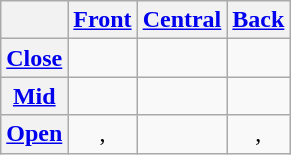<table class="wikitable" style="text-align: center;">
<tr>
<th></th>
<th><a href='#'>Front</a></th>
<th><a href='#'>Central</a></th>
<th><a href='#'>Back</a></th>
</tr>
<tr>
<th><a href='#'>Close</a></th>
<td></td>
<td></td>
<td></td>
</tr>
<tr>
<th><a href='#'>Mid</a></th>
<td></td>
<td></td>
<td></td>
</tr>
<tr>
<th><a href='#'>Open</a></th>
<td>, </td>
<td></td>
<td>, </td>
</tr>
</table>
